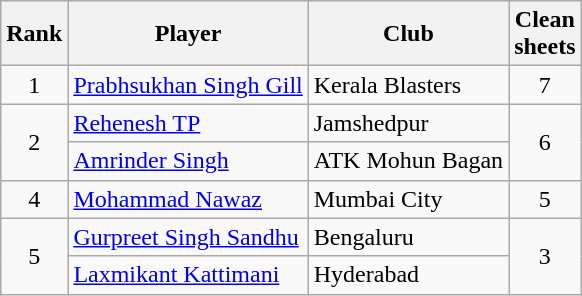<table class="wikitable sortable" style="text-align:center">
<tr>
<th>Rank</th>
<th>Player</th>
<th>Club</th>
<th>Clean<br>sheets</th>
</tr>
<tr>
<td>1</td>
<td align="left"> <a href='#'>Prabhsukhan Singh Gill</a></td>
<td align="left">Kerala Blasters</td>
<td>7</td>
</tr>
<tr>
<td rowspan="2">2</td>
<td align="left"> <a href='#'>Rehenesh TP</a></td>
<td align="left">Jamshedpur</td>
<td rowspan="2">6</td>
</tr>
<tr>
<td align="left"> <a href='#'>Amrinder Singh</a></td>
<td align="left">ATK Mohun Bagan</td>
</tr>
<tr>
<td rowspan="1">4</td>
<td align="left"> <a href='#'>Mohammad Nawaz</a></td>
<td align="left">Mumbai City</td>
<td rowspan="1">5</td>
</tr>
<tr>
<td rowspan="2">5</td>
<td align="left"> <a href='#'>Gurpreet Singh Sandhu</a></td>
<td align="left">Bengaluru</td>
<td rowspan="2">3</td>
</tr>
<tr>
<td align="left"> <a href='#'>Laxmikant Kattimani</a></td>
<td align="left">Hyderabad</td>
</tr>
</table>
